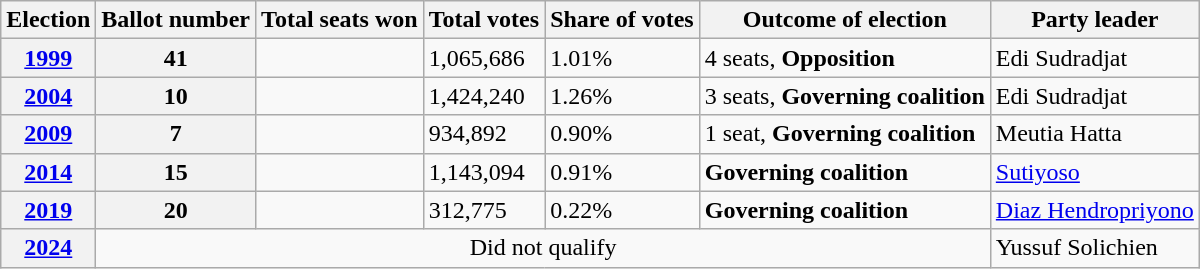<table class="wikitable">
<tr>
<th>Election</th>
<th>Ballot number</th>
<th>Total seats won</th>
<th>Total votes</th>
<th>Share of votes</th>
<th>Outcome of election</th>
<th>Party leader</th>
</tr>
<tr>
<th><a href='#'>1999</a></th>
<th>41</th>
<td></td>
<td>1,065,686</td>
<td>1.01%</td>
<td>4 seats, <strong>Opposition</strong></td>
<td>Edi Sudradjat</td>
</tr>
<tr>
<th><a href='#'>2004</a></th>
<th>10</th>
<td></td>
<td>1,424,240</td>
<td>1.26%</td>
<td>3 seats, <strong>Governing coalition</strong></td>
<td>Edi Sudradjat</td>
</tr>
<tr>
<th><a href='#'>2009</a></th>
<th>7</th>
<td></td>
<td>934,892</td>
<td>0.90%</td>
<td>1 seat, <strong>Governing coalition</strong></td>
<td>Meutia Hatta</td>
</tr>
<tr>
<th><a href='#'>2014</a></th>
<th>15</th>
<td></td>
<td>1,143,094</td>
<td>0.91%</td>
<td><strong>Governing coalition</strong></td>
<td><a href='#'>Sutiyoso</a></td>
</tr>
<tr>
<th><a href='#'>2019</a></th>
<th>20</th>
<td></td>
<td>312,775</td>
<td>0.22%</td>
<td><strong>Governing coalition</strong></td>
<td><a href='#'>Diaz Hendropriyono</a></td>
</tr>
<tr>
<th><a href='#'>2024</a></th>
<td colspan=5 align=center>Did not qualify</td>
<td>Yussuf Solichien</td>
</tr>
</table>
